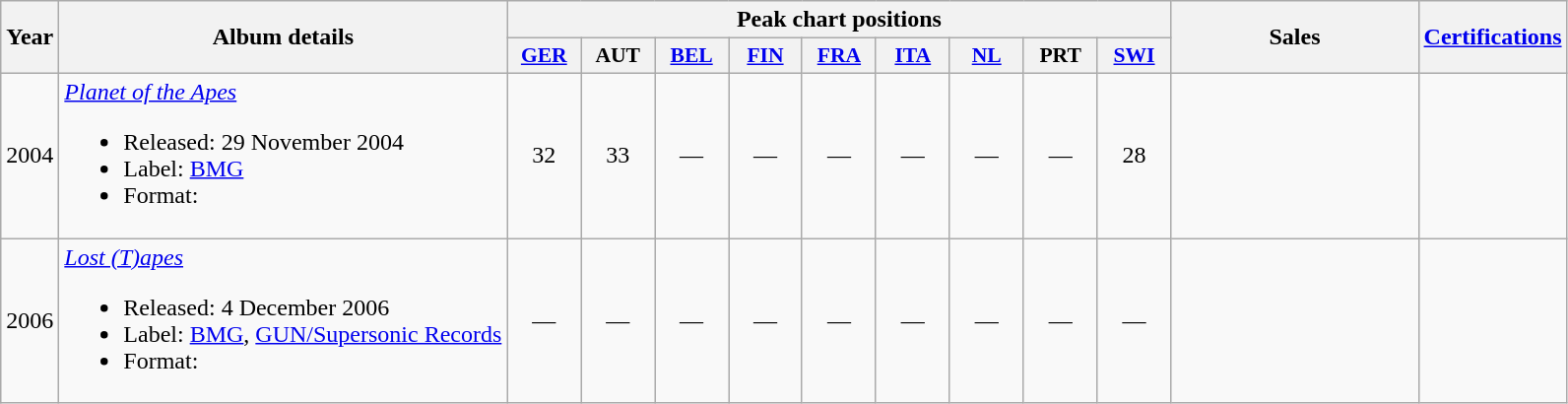<table class="wikitable">
<tr>
<th rowspan="2">Year</th>
<th rowspan="2">Album details</th>
<th colspan="9">Peak chart positions</th>
<th rowspan="2" style="width:10em;">Sales</th>
<th rowspan="2"><a href='#'>Certifications</a></th>
</tr>
<tr>
<th style="width:3em;font-size:90%;"><a href='#'>GER</a></th>
<th style="width:3em;font-size:90%;">AUT</th>
<th style="width:3em;font-size:90%;"><a href='#'>BEL</a></th>
<th style="width:3em;font-size:90%;"><a href='#'>FIN</a></th>
<th style="width:3em;font-size:90%;"><a href='#'>FRA</a></th>
<th style="width:3em;font-size:90%;"><a href='#'>ITA</a></th>
<th style="width:3em;font-size:90%;"><a href='#'>NL</a></th>
<th style="width:3em;font-size:90%;">PRT</th>
<th style="width:3em;font-size:90%;"><a href='#'>SWI</a></th>
</tr>
<tr>
<td>2004</td>
<td><em><a href='#'>Planet of the Apes</a></em><br><ul><li>Released: 29 November 2004</li><li>Label: <a href='#'>BMG</a></li><li>Format:</li></ul></td>
<td style="text-align:center;">32</td>
<td style="text-align:center;">33</td>
<td style="text-align:center;">—</td>
<td style="text-align:center;">—</td>
<td style="text-align:center;">—</td>
<td style="text-align:center;">—</td>
<td style="text-align:center;">—</td>
<td style="text-align:center;">—</td>
<td style="text-align:center;">28</td>
<td style="text-align:center;"></td>
<td style="text-align:center;"></td>
</tr>
<tr>
<td>2006</td>
<td><em><a href='#'>Lost (T)apes</a></em><br><ul><li>Released: 4 December 2006</li><li>Label: <a href='#'>BMG</a>, <a href='#'>GUN/Supersonic Records</a></li><li>Format:</li></ul></td>
<td style="text-align:center;">—</td>
<td style="text-align:center;">—</td>
<td style="text-align:center;">—</td>
<td style="text-align:center;">—</td>
<td style="text-align:center;">—</td>
<td style="text-align:center;">—</td>
<td style="text-align:center;">—</td>
<td style="text-align:center;">—</td>
<td style="text-align:center;">—</td>
<td style="text-align:center;"></td>
<td style="text-align:center;"></td>
</tr>
</table>
